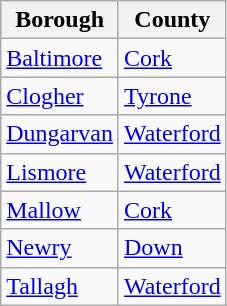<table class="wikitable">
<tr>
<th>Borough</th>
<th>County</th>
</tr>
<tr>
<td><a href='#'>Baltimore</a></td>
<td><a href='#'>Cork</a></td>
</tr>
<tr>
<td><a href='#'>Clogher</a></td>
<td><a href='#'>Tyrone</a></td>
</tr>
<tr>
<td><a href='#'>Dungarvan</a></td>
<td><a href='#'>Waterford</a></td>
</tr>
<tr>
<td><a href='#'>Lismore</a></td>
<td><a href='#'>Waterford</a></td>
</tr>
<tr>
<td><a href='#'>Mallow</a></td>
<td><a href='#'>Cork</a></td>
</tr>
<tr>
<td><a href='#'>Newry</a></td>
<td><a href='#'>Down</a></td>
</tr>
<tr>
<td><a href='#'>Tallagh</a></td>
<td><a href='#'>Waterford</a></td>
</tr>
</table>
